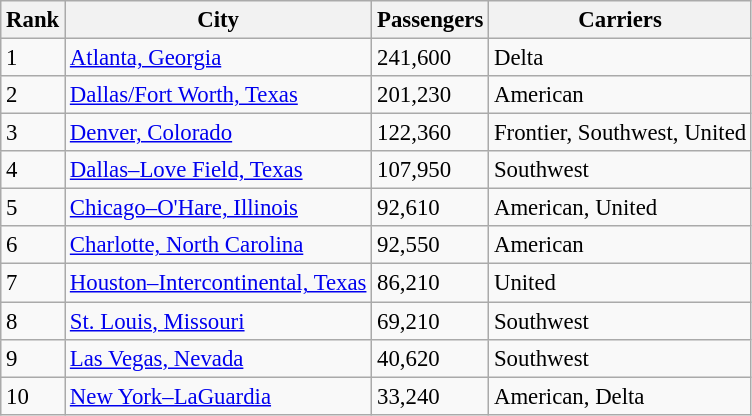<table class="wikitable sortable" style="font-size: 95%">
<tr>
<th>Rank</th>
<th>City</th>
<th>Passengers</th>
<th>Carriers</th>
</tr>
<tr>
<td>1</td>
<td><a href='#'>Atlanta, Georgia</a></td>
<td>241,600</td>
<td>Delta</td>
</tr>
<tr>
<td>2</td>
<td><a href='#'>Dallas/Fort Worth, Texas</a></td>
<td>201,230</td>
<td>American</td>
</tr>
<tr>
<td>3</td>
<td><a href='#'>Denver, Colorado</a></td>
<td>122,360</td>
<td>Frontier, Southwest, United</td>
</tr>
<tr>
<td>4</td>
<td><a href='#'>Dallas–Love Field, Texas</a></td>
<td>107,950</td>
<td>Southwest</td>
</tr>
<tr>
<td>5</td>
<td><a href='#'>Chicago–O'Hare, Illinois</a></td>
<td>92,610</td>
<td>American, United</td>
</tr>
<tr>
<td>6</td>
<td><a href='#'>Charlotte, North Carolina</a></td>
<td>92,550</td>
<td>American</td>
</tr>
<tr>
<td>7</td>
<td><a href='#'>Houston–Intercontinental, Texas</a></td>
<td>86,210</td>
<td>United</td>
</tr>
<tr>
<td>8</td>
<td><a href='#'>St. Louis, Missouri</a></td>
<td>69,210</td>
<td>Southwest</td>
</tr>
<tr>
<td>9</td>
<td><a href='#'>Las Vegas, Nevada</a></td>
<td>40,620</td>
<td>Southwest</td>
</tr>
<tr>
<td>10</td>
<td><a href='#'>New York–LaGuardia</a></td>
<td>33,240</td>
<td>American, Delta</td>
</tr>
</table>
